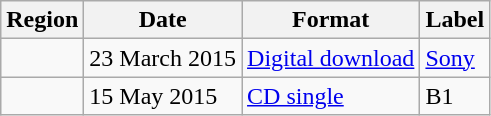<table class="wikitable">
<tr>
<th>Region</th>
<th>Date</th>
<th>Format</th>
<th>Label</th>
</tr>
<tr>
<td></td>
<td>23 March 2015</td>
<td><a href='#'>Digital download</a></td>
<td><a href='#'>Sony</a></td>
</tr>
<tr>
<td></td>
<td>15 May 2015</td>
<td><a href='#'>CD single</a></td>
<td>B1</td>
</tr>
</table>
